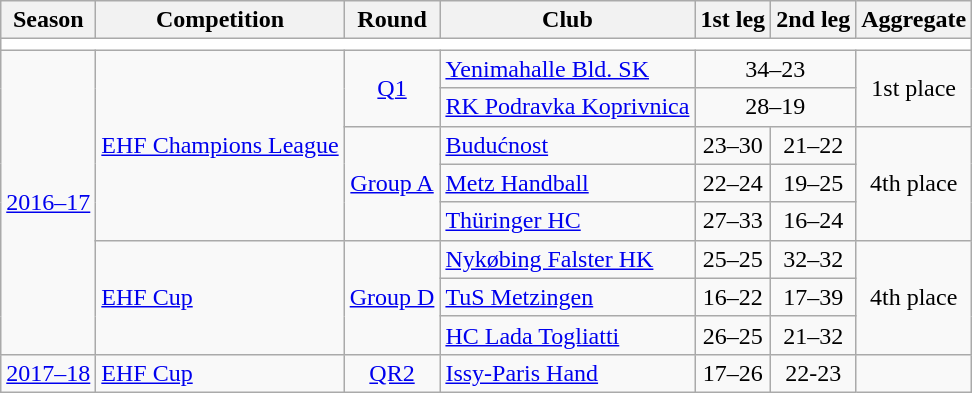<table class="wikitable">
<tr>
<th>Season</th>
<th>Competition</th>
<th>Round</th>
<th>Club</th>
<th>1st leg</th>
<th>2nd leg</th>
<th>Aggregate</th>
</tr>
<tr>
<td colspan="7" bgcolor=white></td>
</tr>
<tr>
<td rowspan="8"><a href='#'>2016–17</a></td>
<td rowspan="5"><a href='#'>EHF Champions League</a></td>
<td rowspan="2" style="text-align:center;"><a href='#'>Q1</a></td>
<td> <a href='#'>Yenimahalle Bld. SK</a></td>
<td colspan="2" style="text-align:center;">34–23</td>
<td rowspan="2" style="text-align:center;">1st place</td>
</tr>
<tr>
<td> <a href='#'>RK Podravka Koprivnica</a></td>
<td colspan="2" style="text-align:center;">28–19</td>
</tr>
<tr>
<td rowspan="3" style="text-align:center;"><a href='#'>Group A</a></td>
<td> <a href='#'>Budućnost</a></td>
<td style="text-align:center;">23–30</td>
<td style="text-align:center;">21–22</td>
<td rowspan="3" style="text-align:center;">4th place</td>
</tr>
<tr>
<td> <a href='#'>Metz Handball</a></td>
<td style="text-align:center;">22–24</td>
<td style="text-align:center;">19–25</td>
</tr>
<tr>
<td> <a href='#'>Thüringer HC</a></td>
<td style="text-align:center;">27–33</td>
<td style="text-align:center;">16–24</td>
</tr>
<tr>
<td rowspan="3"><a href='#'>EHF Cup</a></td>
<td rowspan="3" style="text-align:center;"><a href='#'>Group D</a></td>
<td> <a href='#'>Nykøbing Falster HK</a></td>
<td style="text-align:center;">25–25</td>
<td style="text-align:center;">32–32</td>
<td rowspan="3" style="text-align:center;">4th place</td>
</tr>
<tr>
<td> <a href='#'>TuS Metzingen</a></td>
<td style="text-align:center;">16–22</td>
<td style="text-align:center;">17–39</td>
</tr>
<tr>
<td> <a href='#'>HC Lada Togliatti</a></td>
<td style="text-align:center;">26–25</td>
<td style="text-align:center;">21–32</td>
</tr>
<tr>
<td rowspan="2"><a href='#'>2017–18</a></td>
<td rowspan="2"><a href='#'>EHF Cup</a></td>
<td style="text-align:center;"><a href='#'>QR2</a></td>
<td> <a href='#'>Issy-Paris Hand</a></td>
<td style="text-align:center;">17–26</td>
<td style="text-align:center;">22-23</td>
<td style="text-align:center;"></td>
</tr>
</table>
